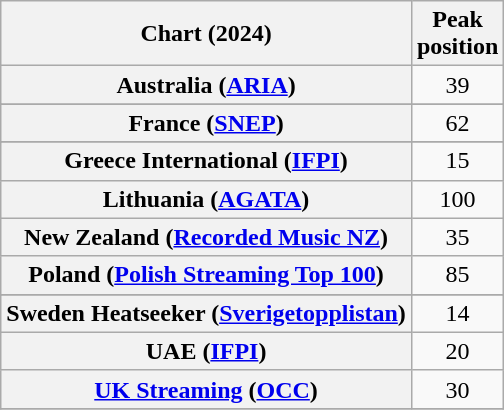<table class="wikitable sortable plainrowheaders" style="text-align:center">
<tr>
<th scope="col">Chart (2024)</th>
<th scope="col">Peak<br>position</th>
</tr>
<tr>
<th scope="row">Australia (<a href='#'>ARIA</a>)</th>
<td>39</td>
</tr>
<tr>
</tr>
<tr>
</tr>
<tr>
<th scope="row">France (<a href='#'>SNEP</a>)</th>
<td>62</td>
</tr>
<tr>
</tr>
<tr>
<th scope="row">Greece International (<a href='#'>IFPI</a>)</th>
<td>15</td>
</tr>
<tr>
<th scope="row">Lithuania (<a href='#'>AGATA</a>)</th>
<td>100</td>
</tr>
<tr>
<th scope="row">New Zealand (<a href='#'>Recorded Music NZ</a>)</th>
<td>35</td>
</tr>
<tr>
<th scope="row">Poland (<a href='#'>Polish Streaming Top 100</a>)</th>
<td>85</td>
</tr>
<tr>
</tr>
<tr>
<th scope="row">Sweden Heatseeker (<a href='#'>Sverigetopplistan</a>)</th>
<td>14</td>
</tr>
<tr>
<th scope="row">UAE (<a href='#'>IFPI</a>)</th>
<td>20</td>
</tr>
<tr>
<th scope="row"><a href='#'>UK Streaming</a> (<a href='#'>OCC</a>)</th>
<td>30</td>
</tr>
<tr>
</tr>
</table>
